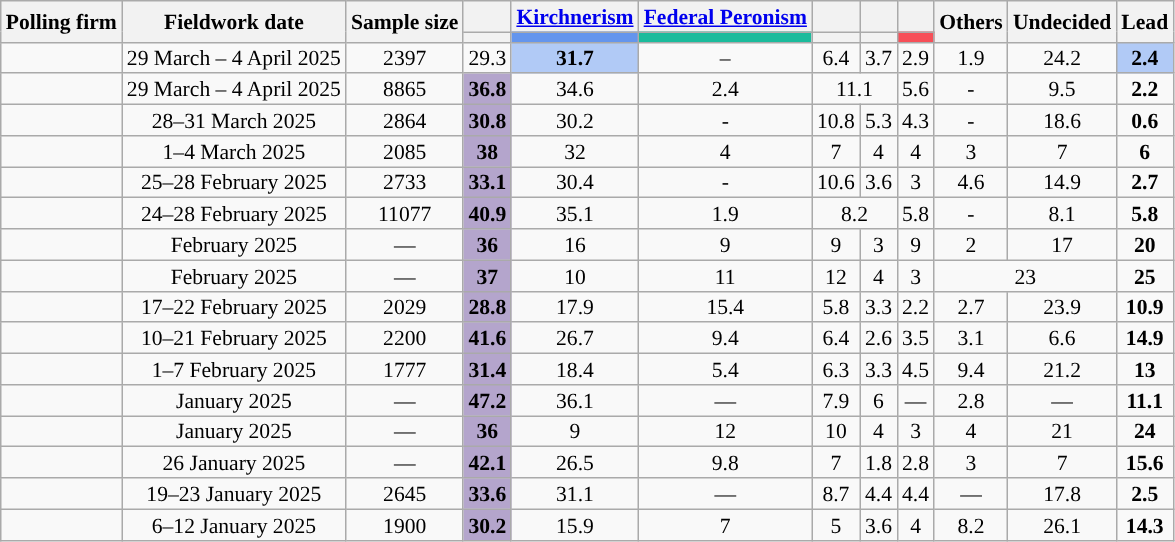<table class="wikitable sortable" style="text-align:center;font-size:90%;line-height:14px;">
<tr>
<th rowspan="2">Polling firm</th>
<th rowspan="2">Fieldwork date</th>
<th rowspan="2">Sample size</th>
<th></th>
<th><a href='#'>Kirchnerism</a></th>
<th><a href='#'>Federal Peronism</a></th>
<th></th>
<th></th>
<th></th>
<th rowspan="2">Others</th>
<th rowspan="2">Undecided</th>
<th rowspan="2" style="width:25px;">Lead</th>
</tr>
<tr>
<th data-sort-type="number" style="background:"></th>
<th data-sort-type="number" style="background:#6495ED;"></th>
<th data-sort-type="number" style="background:#1bbb9c;"></th>
<th data-sort-type="number" style="background:"></th>
<th data-sort-type="number" style="background:"></th>
<th data-sort-type="number" style="background:#f74f58;"></th>
</tr>
<tr>
<td></td>
<td>29 March – 4 April 2025</td>
<td>2397</td>
<td>29.3</td>
<td style="background:#B1CAF6;"><strong>31.7</strong></td>
<td>–</td>
<td>6.4</td>
<td>3.7</td>
<td>2.9</td>
<td>1.9</td>
<td>24.2</td>
<td style="background:#B1CAF6;"><strong>2.4</strong></td>
</tr>
<tr>
<td></td>
<td>29 March – 4 April 2025</td>
<td>8865</td>
<td style="background:#B4A5CC;"><strong>36.8</strong></td>
<td>34.6</td>
<td>2.4</td>
<td colspan="2">11.1</td>
<td>5.6</td>
<td>-</td>
<td>9.5</td>
<td style="background:"><strong>2.2</strong></td>
</tr>
<tr>
<td></td>
<td>28–31 March 2025</td>
<td>2864</td>
<td style="background:#B4A5CC;"><strong>30.8</strong></td>
<td>30.2</td>
<td>-</td>
<td>10.8</td>
<td>5.3</td>
<td>4.3</td>
<td>-</td>
<td>18.6</td>
<td style="background:"><strong>0.6</strong></td>
</tr>
<tr>
<td></td>
<td>1–4 March 2025</td>
<td>2085</td>
<td style="background:#B4A5CC;"><strong>38</strong></td>
<td>32</td>
<td>4</td>
<td>7</td>
<td>4</td>
<td>4</td>
<td>3</td>
<td>7</td>
<td style="background:"><strong>6</strong></td>
</tr>
<tr>
<td></td>
<td>25–28 February 2025</td>
<td>2733</td>
<td style="background:#B4A5CC;"><strong>33.1</strong></td>
<td>30.4</td>
<td>-</td>
<td>10.6</td>
<td>3.6</td>
<td>3</td>
<td>4.6</td>
<td>14.9</td>
<td style="background:"><strong>2.7</strong></td>
</tr>
<tr>
<td></td>
<td>24–28 February 2025</td>
<td>11077</td>
<td style="background:#B4A5CC;"><strong>40.9</strong></td>
<td>35.1</td>
<td>1.9</td>
<td colspan="2">8.2</td>
<td>5.8</td>
<td>-</td>
<td>8.1</td>
<td style="background:"><strong>5.8</strong></td>
</tr>
<tr>
<td></td>
<td>February 2025</td>
<td>—</td>
<td style="background:#B4A5CC;"><strong>36</strong></td>
<td>16</td>
<td>9</td>
<td>9</td>
<td>3</td>
<td>9</td>
<td>2</td>
<td>17</td>
<td style="background:"><strong>20</strong></td>
</tr>
<tr>
<td></td>
<td>February 2025</td>
<td>—</td>
<td style="background:#B4A5CC;"><strong>37</strong></td>
<td>10</td>
<td>11</td>
<td>12</td>
<td>4</td>
<td>3</td>
<td colspan="2">23</td>
<td style="background:"><strong>25</strong></td>
</tr>
<tr>
<td></td>
<td>17–22 February 2025</td>
<td>2029</td>
<td style="background:#B4A5CC;"><strong>28.8</strong></td>
<td>17.9</td>
<td>15.4</td>
<td>5.8</td>
<td>3.3</td>
<td>2.2</td>
<td>2.7</td>
<td>23.9</td>
<td style="background:"><strong>10.9</strong></td>
</tr>
<tr>
<td></td>
<td>10–21 February 2025</td>
<td>2200</td>
<td style="background:#B4A5CC;"><strong>41.6</strong></td>
<td>26.7</td>
<td>9.4</td>
<td>6.4</td>
<td>2.6</td>
<td>3.5</td>
<td>3.1</td>
<td>6.6</td>
<td style="background:"><strong>14.9</strong></td>
</tr>
<tr>
<td></td>
<td>1–7 February 2025</td>
<td>1777</td>
<td style="background:#B4A5CC;"><strong>31.4</strong></td>
<td>18.4</td>
<td>5.4</td>
<td>6.3</td>
<td>3.3</td>
<td>4.5</td>
<td>9.4</td>
<td>21.2</td>
<td style="background:"><strong>13</strong></td>
</tr>
<tr>
<td></td>
<td>January 2025</td>
<td>—</td>
<td style="background:#B4A5CC;"><strong>47.2</strong></td>
<td>36.1</td>
<td>—</td>
<td>7.9</td>
<td>6</td>
<td>—</td>
<td>2.8</td>
<td>—</td>
<td style="background:"><strong>11.1</strong></td>
</tr>
<tr>
<td></td>
<td>January 2025</td>
<td>—</td>
<td style="background:#B4A5CC;"><strong>36</strong></td>
<td>9</td>
<td>12</td>
<td>10</td>
<td>4</td>
<td>3</td>
<td>4</td>
<td>21</td>
<td style="background:"><strong>24</strong></td>
</tr>
<tr>
<td></td>
<td>26 January 2025</td>
<td>—</td>
<td style="background:#B4A5CC;"><strong>42.1</strong></td>
<td>26.5</td>
<td>9.8</td>
<td>7</td>
<td>1.8</td>
<td>2.8</td>
<td>3</td>
<td>7</td>
<td style="background:"><strong>15.6</strong></td>
</tr>
<tr>
<td></td>
<td>19–23 January 2025</td>
<td>2645</td>
<td style="background:#B4A5CC;"><strong>33.6</strong></td>
<td>31.1</td>
<td>—</td>
<td>8.7</td>
<td>4.4</td>
<td>4.4</td>
<td>—</td>
<td>17.8</td>
<td style="background:"><strong>2.5</strong></td>
</tr>
<tr>
<td></td>
<td>6–12 January 2025</td>
<td>1900</td>
<td style="background:#B4A5CC;"><strong>30.2</strong></td>
<td>15.9</td>
<td>7</td>
<td>5</td>
<td>3.6</td>
<td>4</td>
<td>8.2</td>
<td>26.1</td>
<td style="background:"><strong>14.3</strong></td>
</tr>
</table>
